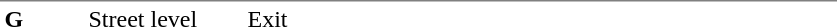<table table border=0 cellspacing=0 cellpadding=3>
<tr>
<td style="border-top:solid 1px gray;" width=50 valign=top><strong>G</strong></td>
<td style="border-top:solid 1px gray;" width=100 valign=top>Street level</td>
<td style="border-top:solid 1px gray;" width=390 valign=top>Exit</td>
</tr>
</table>
